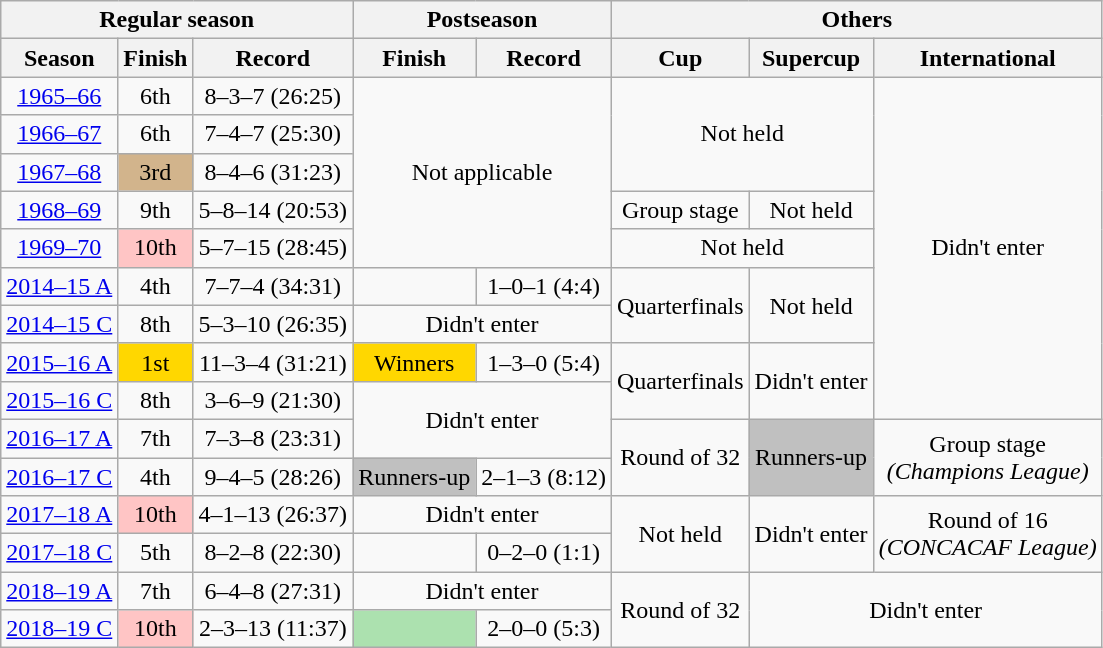<table class="wikitable">
<tr>
<th colspan=3>Regular season</th>
<th colspan=2>Postseason</th>
<th colspan=3>Others</th>
</tr>
<tr>
<th>Season</th>
<th>Finish</th>
<th>Record</th>
<th>Finish</th>
<th>Record</th>
<th>Cup</th>
<th>Supercup</th>
<th>International</th>
</tr>
<tr align=center>
<td><a href='#'>1965–66</a></td>
<td>6th</td>
<td>8–3–7 (26:25)</td>
<td colspan=2 rowspan=5>Not applicable</td>
<td colspan=2 rowspan=3>Not held</td>
<td rowspan=9>Didn't enter</td>
</tr>
<tr align=center>
<td><a href='#'>1966–67</a></td>
<td>6th</td>
<td>7–4–7 (25:30)</td>
</tr>
<tr align=center>
<td><a href='#'>1967–68</a></td>
<td bgcolor="D2B48C">3rd</td>
<td>8–4–6 (31:23)</td>
</tr>
<tr align=center>
<td><a href='#'>1968–69</a></td>
<td>9th</td>
<td>5–8–14 (20:53)</td>
<td>Group stage</td>
<td>Not held</td>
</tr>
<tr align=center>
<td><a href='#'>1969–70</a></td>
<td bgcolor="FFC5C5">10th</td>
<td>5–7–15 (28:45)</td>
<td colspan=2>Not held</td>
</tr>
<tr align=center>
<td><a href='#'>2014–15 A</a></td>
<td>4th</td>
<td>7–7–4 (34:31)</td>
<td></td>
<td>1–0–1 (4:4)</td>
<td rowspan=2>Quarterfinals</td>
<td rowspan=2>Not held</td>
</tr>
<tr align=center>
<td><a href='#'>2014–15 C</a></td>
<td>8th</td>
<td>5–3–10 (26:35)</td>
<td colspan=2>Didn't enter</td>
</tr>
<tr align=center>
<td><a href='#'>2015–16 A</a></td>
<td bgcolor=gold>1st</td>
<td>11–3–4 (31:21)</td>
<td bgcolor=gold>Winners</td>
<td>1–3–0 (5:4)</td>
<td rowspan=2>Quarterfinals</td>
<td rowspan=2>Didn't enter</td>
</tr>
<tr align=center>
<td><a href='#'>2015–16 C</a></td>
<td>8th</td>
<td>3–6–9 (21:30)</td>
<td colspan=2 rowspan=2>Didn't enter</td>
</tr>
<tr align=center>
<td><a href='#'>2016–17 A</a></td>
<td>7th</td>
<td>7–3–8 (23:31)</td>
<td rowspan=2>Round of 32</td>
<td rowspan=2 bgcolor=silver>Runners-up</td>
<td rowspan=2>Group stage<br><em>(Champions League)</em></td>
</tr>
<tr align=center>
<td><a href='#'>2016–17 C</a></td>
<td>4th</td>
<td>9–4–5 (28:26)</td>
<td bgcolor=silver>Runners-up</td>
<td>2–1–3 (8:12)</td>
</tr>
<tr align=center>
<td><a href='#'>2017–18 A</a></td>
<td bgcolor="FFC5C5">10th</td>
<td>4–1–13 (26:37)</td>
<td colspan=2>Didn't enter</td>
<td rowspan=2>Not held</td>
<td rowspan=2>Didn't enter</td>
<td rowspan=2>Round of 16<br><em>(CONCACAF League)</em></td>
</tr>
<tr align=center>
<td><a href='#'>2017–18 C</a></td>
<td>5th</td>
<td>8–2–8 (22:30)</td>
<td></td>
<td>0–2–0 (1:1)</td>
</tr>
<tr align=center>
<td><a href='#'>2018–19 A</a></td>
<td>7th</td>
<td>6–4–8 (27:31)</td>
<td colspan=2>Didn't enter</td>
<td rowspan=2>Round of 32</td>
<td rowspan=2 colspan=2>Didn't enter</td>
</tr>
<tr align=center>
<td><a href='#'>2018–19 C</a></td>
<td bgcolor="FFC5C5">10th</td>
<td>2–3–13 (11:37)</td>
<td bgcolor="ACE1AF"></td>
<td>2–0–0 (5:3)</td>
</tr>
</table>
